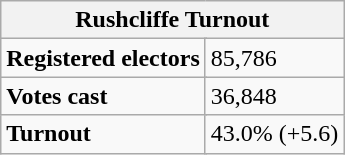<table class="wikitable" border="1">
<tr>
<th colspan="5">Rushcliffe Turnout</th>
</tr>
<tr>
<td colspan="2"><strong>Registered electors</strong></td>
<td colspan="3">85,786</td>
</tr>
<tr>
<td colspan="2"><strong>Votes cast</strong></td>
<td colspan="3">36,848</td>
</tr>
<tr>
<td colspan="2"><strong>Turnout</strong></td>
<td colspan="3">43.0% (+5.6)</td>
</tr>
</table>
